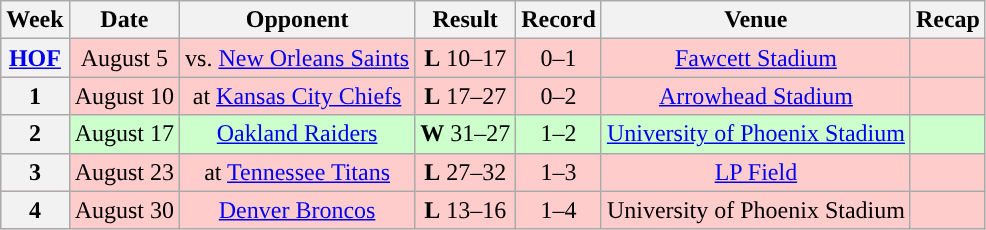<table class="wikitable" style="text-align:center">
<tr>
<th>Week</th>
<th>Date</th>
<th>Opponent</th>
<th>Result</th>
<th>Record</th>
<th>Venue</th>
<th>Recap</th>
</tr>
<tr style="background:#fcc; text-align:center;">
<th><a href='#'>HOF</a></th>
<td>August 5</td>
<td>vs. <a href='#'>New Orleans Saints</a></td>
<td><strong>L</strong> 10–17</td>
<td>0–1</td>
<td><a href='#'>Fawcett Stadium</a> </td>
<td></td>
</tr>
<tr style="background:#fcc; text-align:center;">
<th>1</th>
<td>August 10</td>
<td>at <a href='#'>Kansas City Chiefs</a></td>
<td><strong>L</strong> 17–27</td>
<td>0–2</td>
<td><a href='#'>Arrowhead Stadium</a></td>
<td></td>
</tr>
<tr style="background:#cfc; text-align:center;">
<th>2</th>
<td>August 17</td>
<td><a href='#'>Oakland Raiders</a></td>
<td><strong>W</strong> 31–27</td>
<td>1–2</td>
<td><a href='#'>University of Phoenix Stadium</a></td>
<td></td>
</tr>
<tr style="background:#fcc; text-align:center;">
<th>3</th>
<td>August 23</td>
<td>at <a href='#'>Tennessee Titans</a></td>
<td><strong>L</strong> 27–32</td>
<td>1–3</td>
<td><a href='#'>LP Field</a></td>
<td></td>
</tr>
<tr style="background:#fcc; text-align:center;">
<th>4</th>
<td>August 30</td>
<td><a href='#'>Denver Broncos</a></td>
<td><strong>L</strong> 13–16</td>
<td>1–4</td>
<td>University of Phoenix Stadium</td>
<td></td>
</tr>
</table>
